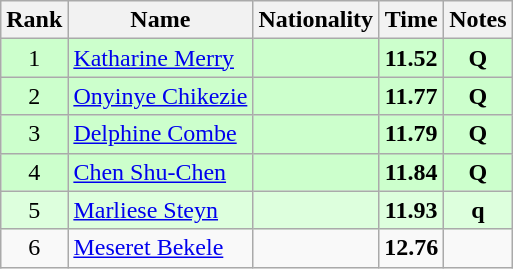<table class="wikitable sortable" style="text-align:center">
<tr>
<th>Rank</th>
<th>Name</th>
<th>Nationality</th>
<th>Time</th>
<th>Notes</th>
</tr>
<tr bgcolor=ccffcc>
<td>1</td>
<td align=left><a href='#'>Katharine Merry</a></td>
<td align=left></td>
<td><strong>11.52</strong></td>
<td><strong>Q</strong></td>
</tr>
<tr bgcolor=ccffcc>
<td>2</td>
<td align=left><a href='#'>Onyinye Chikezie</a></td>
<td align=left></td>
<td><strong>11.77</strong></td>
<td><strong>Q</strong></td>
</tr>
<tr bgcolor=ccffcc>
<td>3</td>
<td align=left><a href='#'>Delphine Combe</a></td>
<td align=left></td>
<td><strong>11.79</strong></td>
<td><strong>Q</strong></td>
</tr>
<tr bgcolor=ccffcc>
<td>4</td>
<td align=left><a href='#'>Chen Shu-Chen</a></td>
<td align=left></td>
<td><strong>11.84</strong></td>
<td><strong>Q</strong></td>
</tr>
<tr bgcolor=ddffdd>
<td>5</td>
<td align=left><a href='#'>Marliese Steyn</a></td>
<td align=left></td>
<td><strong>11.93</strong></td>
<td><strong>q</strong></td>
</tr>
<tr>
<td>6</td>
<td align=left><a href='#'>Meseret Bekele</a></td>
<td align=left></td>
<td><strong>12.76</strong></td>
<td></td>
</tr>
</table>
